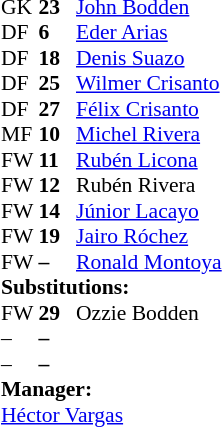<table style = "font-size: 90%" cellspacing = "0" cellpadding = "0">
<tr>
<td colspan = 4></td>
</tr>
<tr>
<th style="width:25px;"></th>
<th style="width:25px;"></th>
</tr>
<tr>
<td>GK</td>
<td><strong>23</strong></td>
<td> <a href='#'>John Bodden</a></td>
<td></td>
<td></td>
</tr>
<tr>
<td>DF</td>
<td><strong>6</strong></td>
<td> <a href='#'>Eder Arias</a></td>
</tr>
<tr>
<td>DF</td>
<td><strong>18</strong></td>
<td> <a href='#'>Denis Suazo</a></td>
</tr>
<tr>
<td>DF</td>
<td><strong>25</strong></td>
<td> <a href='#'>Wilmer Crisanto</a></td>
</tr>
<tr>
<td>DF</td>
<td><strong>27</strong></td>
<td> <a href='#'>Félix Crisanto</a></td>
</tr>
<tr>
<td>MF</td>
<td><strong>10</strong></td>
<td> <a href='#'>Michel Rivera</a></td>
<td></td>
<td></td>
</tr>
<tr>
<td>FW</td>
<td><strong>11</strong></td>
<td> <a href='#'>Rubén Licona</a></td>
</tr>
<tr>
<td>FW</td>
<td><strong>12</strong></td>
<td> Rubén Rivera</td>
</tr>
<tr>
<td>FW</td>
<td><strong>14</strong></td>
<td> <a href='#'>Júnior Lacayo</a></td>
<td></td>
<td></td>
</tr>
<tr>
<td>FW</td>
<td><strong>19</strong></td>
<td> <a href='#'>Jairo Róchez</a></td>
</tr>
<tr>
<td>FW</td>
<td><strong>–</strong></td>
<td> <a href='#'>Ronald Montoya</a></td>
<td></td>
<td></td>
</tr>
<tr>
<td colspan = 3><strong>Substitutions:</strong></td>
</tr>
<tr>
<td>FW</td>
<td><strong>29</strong></td>
<td> Ozzie Bodden</td>
<td></td>
<td></td>
</tr>
<tr>
<td>–</td>
<td><strong>–</strong></td>
<td></td>
</tr>
<tr>
<td>–</td>
<td><strong>–</strong></td>
<td></td>
</tr>
<tr>
<td colspan = 3><strong>Manager:</strong></td>
</tr>
<tr>
<td colspan = 3> <a href='#'>Héctor Vargas</a></td>
</tr>
</table>
